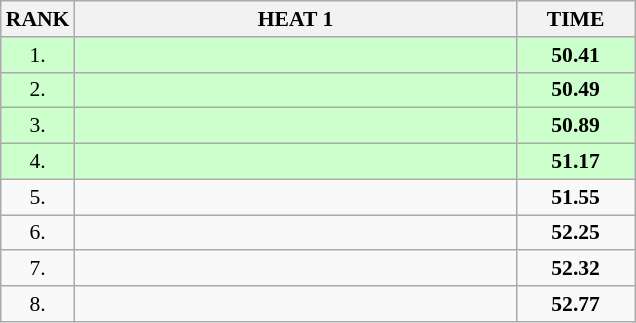<table class="wikitable" style="border-collapse: collapse; font-size: 90%;">
<tr>
<th>RANK</th>
<th style="width: 20em">HEAT 1</th>
<th style="width: 5em">TIME</th>
</tr>
<tr style="background:#ccffcc;">
<td align="center">1.</td>
<td></td>
<td align="center"><strong>50.41</strong></td>
</tr>
<tr style="background:#ccffcc;">
<td align="center">2.</td>
<td></td>
<td align="center"><strong>50.49</strong></td>
</tr>
<tr style="background:#ccffcc;">
<td align="center">3.</td>
<td></td>
<td align="center"><strong>50.89</strong></td>
</tr>
<tr style="background:#ccffcc;">
<td align="center">4.</td>
<td></td>
<td align="center"><strong>51.17</strong></td>
</tr>
<tr>
<td align="center">5.</td>
<td></td>
<td align="center"><strong>51.55</strong></td>
</tr>
<tr>
<td align="center">6.</td>
<td></td>
<td align="center"><strong>52.25</strong></td>
</tr>
<tr>
<td align="center">7.</td>
<td></td>
<td align="center"><strong>52.32</strong></td>
</tr>
<tr>
<td align="center">8.</td>
<td></td>
<td align="center"><strong>52.77</strong></td>
</tr>
</table>
